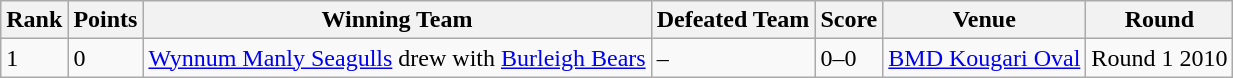<table class="wikitable">
<tr>
<th>Rank</th>
<th>Points</th>
<th>Winning Team</th>
<th>Defeated Team</th>
<th>Score</th>
<th>Venue</th>
<th>Round</th>
</tr>
<tr>
<td>1</td>
<td>0</td>
<td> <a href='#'>Wynnum Manly Seagulls</a> drew with  <a href='#'>Burleigh Bears</a></td>
<td>–</td>
<td>0–0</td>
<td><a href='#'>BMD Kougari Oval</a></td>
<td>Round 1 2010</td>
</tr>
</table>
